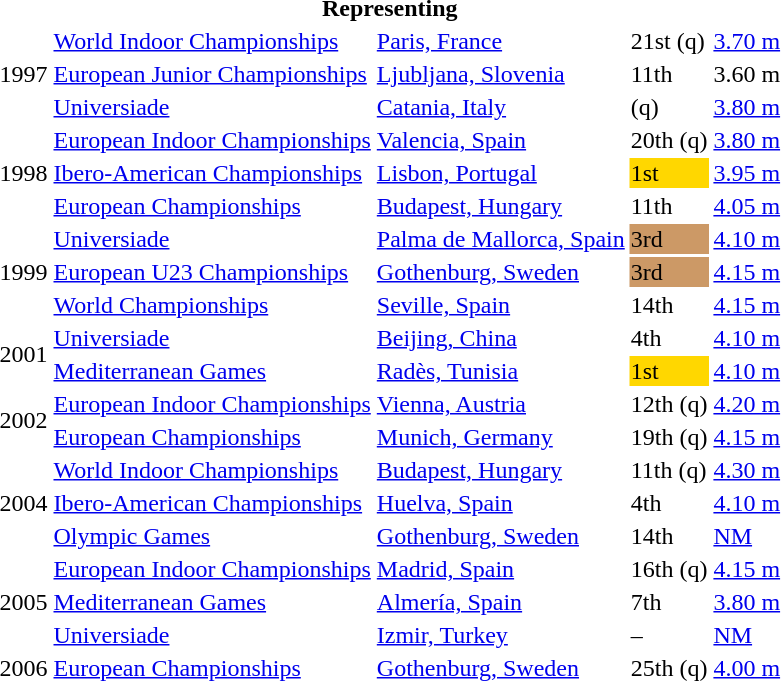<table>
<tr>
<th colspan="5">Representing </th>
</tr>
<tr>
<td rowspan=3>1997</td>
<td><a href='#'>World Indoor Championships</a></td>
<td><a href='#'>Paris, France</a></td>
<td>21st (q)</td>
<td><a href='#'>3.70 m</a></td>
</tr>
<tr>
<td><a href='#'>European Junior Championships</a></td>
<td><a href='#'>Ljubljana, Slovenia</a></td>
<td>11th</td>
<td>3.60 m</td>
</tr>
<tr>
<td><a href='#'>Universiade</a></td>
<td><a href='#'>Catania, Italy</a></td>
<td>(q)</td>
<td><a href='#'>3.80 m</a></td>
</tr>
<tr>
<td rowspan=3>1998</td>
<td><a href='#'>European Indoor Championships</a></td>
<td><a href='#'>Valencia, Spain</a></td>
<td>20th (q)</td>
<td><a href='#'>3.80 m</a></td>
</tr>
<tr>
<td><a href='#'>Ibero-American Championships</a></td>
<td><a href='#'>Lisbon, Portugal</a></td>
<td bgcolor=gold>1st</td>
<td><a href='#'>3.95 m</a></td>
</tr>
<tr>
<td><a href='#'>European Championships</a></td>
<td><a href='#'>Budapest, Hungary</a></td>
<td>11th</td>
<td><a href='#'>4.05 m</a></td>
</tr>
<tr>
<td rowspan=3>1999</td>
<td><a href='#'>Universiade</a></td>
<td><a href='#'>Palma de Mallorca, Spain</a></td>
<td bgcolor=cc9966>3rd</td>
<td><a href='#'>4.10 m</a></td>
</tr>
<tr>
<td><a href='#'>European U23 Championships</a></td>
<td><a href='#'>Gothenburg, Sweden</a></td>
<td bgcolor=cc9966>3rd</td>
<td><a href='#'>4.15 m</a></td>
</tr>
<tr>
<td><a href='#'>World Championships</a></td>
<td><a href='#'>Seville, Spain</a></td>
<td>14th</td>
<td><a href='#'>4.15 m</a></td>
</tr>
<tr>
<td rowspan=2>2001</td>
<td><a href='#'>Universiade</a></td>
<td><a href='#'>Beijing, China</a></td>
<td>4th</td>
<td><a href='#'>4.10 m</a></td>
</tr>
<tr>
<td><a href='#'>Mediterranean Games</a></td>
<td><a href='#'>Radès, Tunisia</a></td>
<td bgcolor=gold>1st</td>
<td><a href='#'>4.10 m</a></td>
</tr>
<tr>
<td rowspan=2>2002</td>
<td><a href='#'>European Indoor Championships</a></td>
<td><a href='#'>Vienna, Austria</a></td>
<td>12th (q)</td>
<td><a href='#'>4.20 m</a></td>
</tr>
<tr>
<td><a href='#'>European Championships</a></td>
<td><a href='#'>Munich, Germany</a></td>
<td>19th (q)</td>
<td><a href='#'>4.15 m</a></td>
</tr>
<tr>
<td rowspan=3>2004</td>
<td><a href='#'>World Indoor Championships</a></td>
<td><a href='#'>Budapest, Hungary</a></td>
<td>11th (q)</td>
<td><a href='#'>4.30 m</a></td>
</tr>
<tr>
<td><a href='#'>Ibero-American Championships</a></td>
<td><a href='#'>Huelva, Spain</a></td>
<td>4th</td>
<td><a href='#'>4.10 m</a></td>
</tr>
<tr>
<td><a href='#'>Olympic Games</a></td>
<td><a href='#'>Gothenburg, Sweden</a></td>
<td>14th</td>
<td><a href='#'>NM</a></td>
</tr>
<tr>
<td rowspan=3>2005</td>
<td><a href='#'>European Indoor Championships</a></td>
<td><a href='#'>Madrid, Spain</a></td>
<td>16th (q)</td>
<td><a href='#'>4.15 m</a></td>
</tr>
<tr>
<td><a href='#'>Mediterranean Games</a></td>
<td><a href='#'>Almería, Spain</a></td>
<td>7th</td>
<td><a href='#'>3.80 m</a></td>
</tr>
<tr>
<td><a href='#'>Universiade</a></td>
<td><a href='#'>Izmir, Turkey</a></td>
<td>–</td>
<td><a href='#'>NM</a></td>
</tr>
<tr>
<td>2006</td>
<td><a href='#'>European Championships</a></td>
<td><a href='#'>Gothenburg, Sweden</a></td>
<td>25th (q)</td>
<td><a href='#'>4.00 m</a></td>
</tr>
</table>
